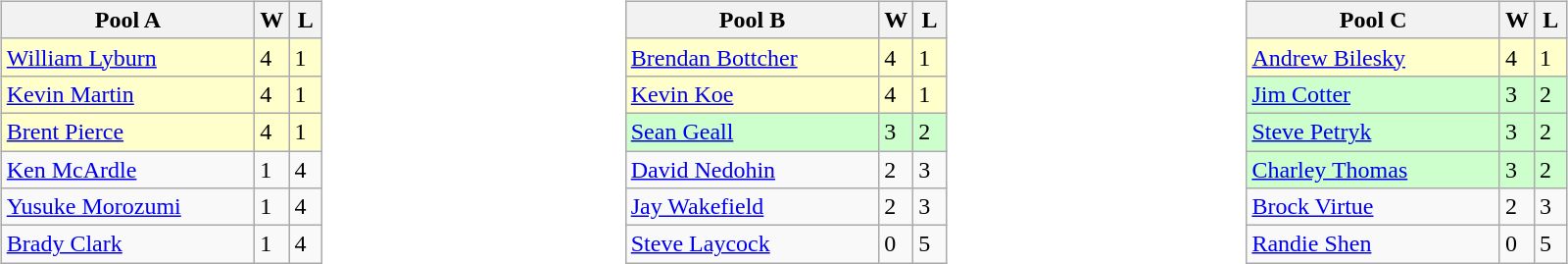<table>
<tr>
<td width=10% valign="top"><br><table class="wikitable">
<tr>
<th width=165>Pool A</th>
<th width=15>W</th>
<th width=15>L</th>
</tr>
<tr bgcolor=#ffffcc>
<td> <a href='#'>William Lyburn</a></td>
<td>4</td>
<td>1</td>
</tr>
<tr bgcolor=#ffffcc>
<td> <a href='#'>Kevin Martin</a></td>
<td>4</td>
<td>1</td>
</tr>
<tr bgcolor=#ffffcc>
<td> <a href='#'>Brent Pierce</a></td>
<td>4</td>
<td>1</td>
</tr>
<tr>
<td> <a href='#'>Ken McArdle</a></td>
<td>1</td>
<td>4</td>
</tr>
<tr>
<td> <a href='#'>Yusuke Morozumi</a></td>
<td>1</td>
<td>4</td>
</tr>
<tr>
<td> <a href='#'>Brady Clark</a></td>
<td>1</td>
<td>4</td>
</tr>
</table>
</td>
<td width=10% valign="top"><br><table class="wikitable">
<tr>
<th width=165>Pool B</th>
<th width=15>W</th>
<th width=15>L</th>
</tr>
<tr bgcolor=#ffffcc>
<td> <a href='#'>Brendan Bottcher</a></td>
<td>4</td>
<td>1</td>
</tr>
<tr bgcolor=#ffffcc>
<td> <a href='#'>Kevin Koe</a></td>
<td>4</td>
<td>1</td>
</tr>
<tr bgcolor=#ccffcc>
<td> <a href='#'>Sean Geall</a></td>
<td>3</td>
<td>2</td>
</tr>
<tr>
<td> <a href='#'>David Nedohin</a></td>
<td>2</td>
<td>3</td>
</tr>
<tr>
<td> <a href='#'>Jay Wakefield</a></td>
<td>2</td>
<td>3</td>
</tr>
<tr>
<td> <a href='#'>Steve Laycock</a></td>
<td>0</td>
<td>5</td>
</tr>
</table>
</td>
<td width=10% valign="top"><br><table class="wikitable">
<tr>
<th width=165>Pool C</th>
<th width=15>W</th>
<th width=15>L</th>
</tr>
<tr bgcolor=#ffffcc>
<td> <a href='#'>Andrew Bilesky</a></td>
<td>4</td>
<td>1</td>
</tr>
<tr bgcolor=#ccffcc>
<td> <a href='#'>Jim Cotter</a></td>
<td>3</td>
<td>2</td>
</tr>
<tr bgcolor=#ccffcc>
<td> <a href='#'>Steve Petryk</a></td>
<td>3</td>
<td>2</td>
</tr>
<tr bgcolor=#ccffcc>
<td> <a href='#'>Charley Thomas</a></td>
<td>3</td>
<td>2</td>
</tr>
<tr>
<td> <a href='#'>Brock Virtue</a></td>
<td>2</td>
<td>3</td>
</tr>
<tr>
<td> <a href='#'>Randie Shen</a></td>
<td>0</td>
<td>5</td>
</tr>
</table>
</td>
</tr>
</table>
